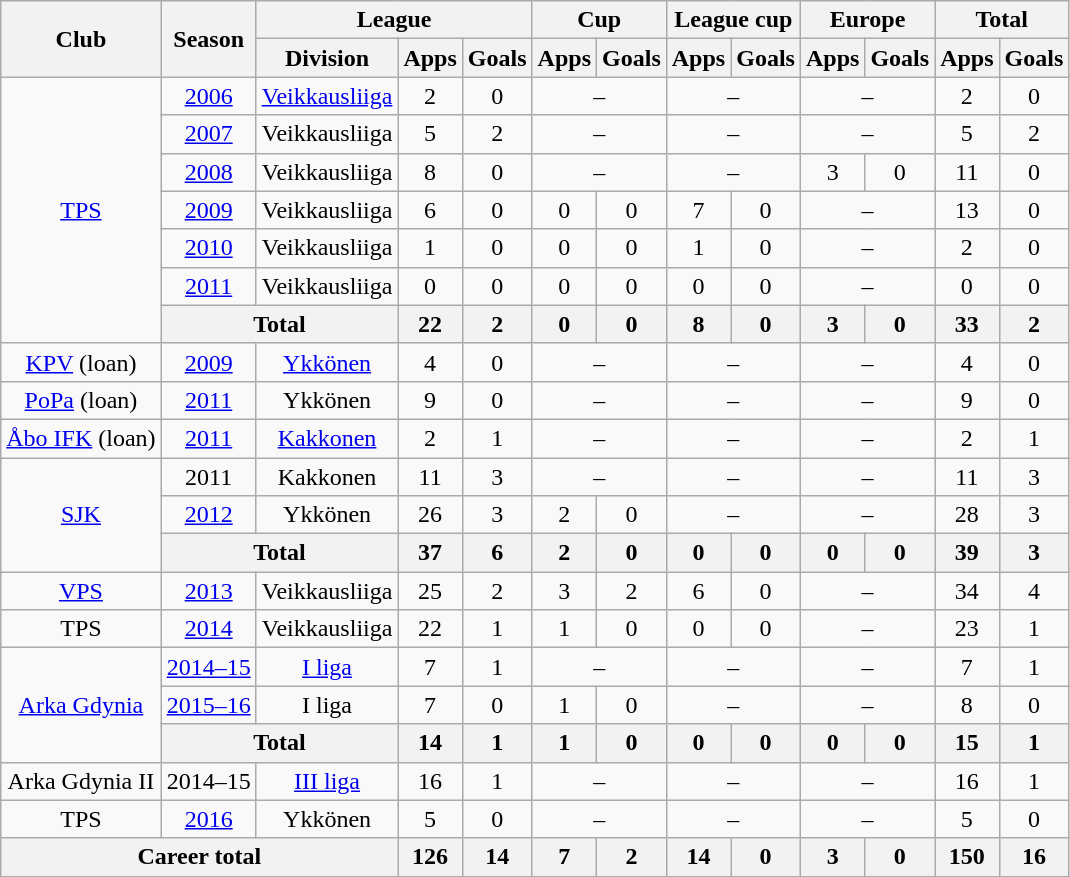<table class="wikitable" style="text-align:center">
<tr>
<th rowspan="2">Club</th>
<th rowspan="2">Season</th>
<th colspan="3">League</th>
<th colspan="2">Cup</th>
<th colspan="2">League cup</th>
<th colspan="2">Europe</th>
<th colspan="2">Total</th>
</tr>
<tr>
<th>Division</th>
<th>Apps</th>
<th>Goals</th>
<th>Apps</th>
<th>Goals</th>
<th>Apps</th>
<th>Goals</th>
<th>Apps</th>
<th>Goals</th>
<th>Apps</th>
<th>Goals</th>
</tr>
<tr>
<td rowspan=7><a href='#'>TPS</a></td>
<td><a href='#'>2006</a></td>
<td><a href='#'>Veikkausliiga</a></td>
<td>2</td>
<td>0</td>
<td colspan=2>–</td>
<td colspan=2>–</td>
<td colspan=2>–</td>
<td>2</td>
<td>0</td>
</tr>
<tr>
<td><a href='#'>2007</a></td>
<td>Veikkausliiga</td>
<td>5</td>
<td>2</td>
<td colspan=2>–</td>
<td colspan=2>–</td>
<td colspan=2>–</td>
<td>5</td>
<td>2</td>
</tr>
<tr>
<td><a href='#'>2008</a></td>
<td>Veikkausliiga</td>
<td>8</td>
<td>0</td>
<td colspan=2>–</td>
<td colspan=2>–</td>
<td>3</td>
<td>0</td>
<td>11</td>
<td>0</td>
</tr>
<tr>
<td><a href='#'>2009</a></td>
<td>Veikkausliiga</td>
<td>6</td>
<td>0</td>
<td>0</td>
<td>0</td>
<td>7</td>
<td>0</td>
<td colspan=2>–</td>
<td>13</td>
<td>0</td>
</tr>
<tr>
<td><a href='#'>2010</a></td>
<td>Veikkausliiga</td>
<td>1</td>
<td>0</td>
<td>0</td>
<td>0</td>
<td>1</td>
<td>0</td>
<td colspan=2>–</td>
<td>2</td>
<td>0</td>
</tr>
<tr>
<td><a href='#'>2011</a></td>
<td>Veikkausliiga</td>
<td>0</td>
<td>0</td>
<td>0</td>
<td>0</td>
<td>0</td>
<td>0</td>
<td colspan=2>–</td>
<td>0</td>
<td>0</td>
</tr>
<tr>
<th colspan="2">Total</th>
<th>22</th>
<th>2</th>
<th>0</th>
<th>0</th>
<th>8</th>
<th>0</th>
<th>3</th>
<th>0</th>
<th>33</th>
<th>2</th>
</tr>
<tr>
<td><a href='#'>KPV</a> (loan)</td>
<td><a href='#'>2009</a></td>
<td><a href='#'>Ykkönen</a></td>
<td>4</td>
<td>0</td>
<td colspan=2>–</td>
<td colspan=2>–</td>
<td colspan=2>–</td>
<td>4</td>
<td>0</td>
</tr>
<tr>
<td><a href='#'>PoPa</a> (loan)</td>
<td><a href='#'>2011</a></td>
<td>Ykkönen</td>
<td>9</td>
<td>0</td>
<td colspan=2>–</td>
<td colspan=2>–</td>
<td colspan=2>–</td>
<td>9</td>
<td>0</td>
</tr>
<tr>
<td><a href='#'>Åbo IFK</a> (loan)</td>
<td><a href='#'>2011</a></td>
<td><a href='#'>Kakkonen</a></td>
<td>2</td>
<td>1</td>
<td colspan=2>–</td>
<td colspan=2>–</td>
<td colspan=2>–</td>
<td>2</td>
<td>1</td>
</tr>
<tr>
<td rowspan=3><a href='#'>SJK</a></td>
<td>2011</td>
<td>Kakkonen</td>
<td>11</td>
<td>3</td>
<td colspan=2>–</td>
<td colspan=2>–</td>
<td colspan=2>–</td>
<td>11</td>
<td>3</td>
</tr>
<tr>
<td><a href='#'>2012</a></td>
<td>Ykkönen</td>
<td>26</td>
<td>3</td>
<td>2</td>
<td>0</td>
<td colspan=2>–</td>
<td colspan=2>–</td>
<td>28</td>
<td>3</td>
</tr>
<tr>
<th colspan="2">Total</th>
<th>37</th>
<th>6</th>
<th>2</th>
<th>0</th>
<th>0</th>
<th>0</th>
<th>0</th>
<th>0</th>
<th>39</th>
<th>3</th>
</tr>
<tr>
<td><a href='#'>VPS</a></td>
<td><a href='#'>2013</a></td>
<td>Veikkausliiga</td>
<td>25</td>
<td>2</td>
<td>3</td>
<td>2</td>
<td>6</td>
<td>0</td>
<td colspan=2>–</td>
<td>34</td>
<td>4</td>
</tr>
<tr>
<td>TPS</td>
<td><a href='#'>2014</a></td>
<td>Veikkausliiga</td>
<td>22</td>
<td>1</td>
<td>1</td>
<td>0</td>
<td>0</td>
<td>0</td>
<td colspan=2>–</td>
<td>23</td>
<td>1</td>
</tr>
<tr>
<td rowspan=3><a href='#'>Arka Gdynia</a></td>
<td><a href='#'>2014–15</a></td>
<td><a href='#'>I liga</a></td>
<td>7</td>
<td>1</td>
<td colspan=2>–</td>
<td colspan=2>–</td>
<td colspan=2>–</td>
<td>7</td>
<td>1</td>
</tr>
<tr>
<td><a href='#'>2015–16</a></td>
<td>I liga</td>
<td>7</td>
<td>0</td>
<td>1</td>
<td>0</td>
<td colspan=2>–</td>
<td colspan=2>–</td>
<td>8</td>
<td>0</td>
</tr>
<tr>
<th colspan="2">Total</th>
<th>14</th>
<th>1</th>
<th>1</th>
<th>0</th>
<th>0</th>
<th>0</th>
<th>0</th>
<th>0</th>
<th>15</th>
<th>1</th>
</tr>
<tr>
<td>Arka Gdynia II</td>
<td>2014–15</td>
<td><a href='#'>III liga</a></td>
<td>16</td>
<td>1</td>
<td colspan=2>–</td>
<td colspan=2>–</td>
<td colspan=2>–</td>
<td>16</td>
<td>1</td>
</tr>
<tr>
<td>TPS</td>
<td><a href='#'>2016</a></td>
<td>Ykkönen</td>
<td>5</td>
<td>0</td>
<td colspan=2>–</td>
<td colspan=2>–</td>
<td colspan=2>–</td>
<td>5</td>
<td>0</td>
</tr>
<tr>
<th colspan="3">Career total</th>
<th>126</th>
<th>14</th>
<th>7</th>
<th>2</th>
<th>14</th>
<th>0</th>
<th>3</th>
<th>0</th>
<th>150</th>
<th>16</th>
</tr>
</table>
